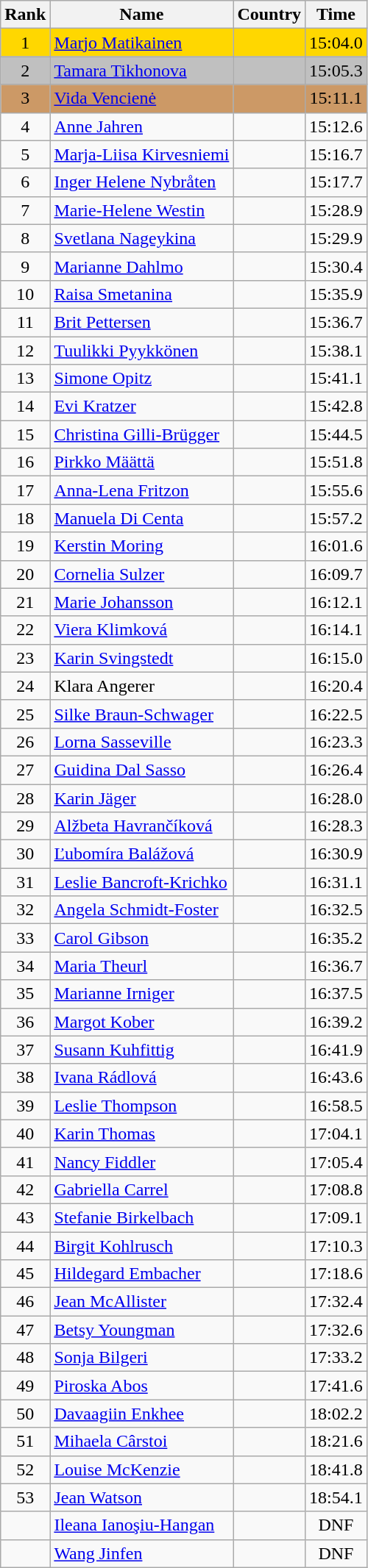<table class="wikitable sortable" style="text-align:center">
<tr>
<th>Rank</th>
<th>Name</th>
<th>Country</th>
<th>Time</th>
</tr>
<tr bgcolor=gold>
<td>1</td>
<td align="left"><a href='#'>Marjo Matikainen</a></td>
<td align="left"></td>
<td>15:04.0</td>
</tr>
<tr bgcolor=silver>
<td>2</td>
<td align="left"><a href='#'>Tamara Tikhonova</a></td>
<td align="left"></td>
<td>15:05.3</td>
</tr>
<tr bgcolor=#CC9966>
<td>3</td>
<td align="left"><a href='#'>Vida Vencienė</a></td>
<td align="left"></td>
<td>15:11.1</td>
</tr>
<tr>
<td>4</td>
<td align="left"><a href='#'>Anne Jahren</a></td>
<td align="left"></td>
<td>15:12.6</td>
</tr>
<tr>
<td>5</td>
<td align="left"><a href='#'>Marja-Liisa Kirvesniemi</a></td>
<td align="left"></td>
<td>15:16.7</td>
</tr>
<tr>
<td>6</td>
<td align="left"><a href='#'>Inger Helene Nybråten</a></td>
<td align="left"></td>
<td>15:17.7</td>
</tr>
<tr>
<td>7</td>
<td align="left"><a href='#'>Marie-Helene Westin</a></td>
<td align="left"></td>
<td>15:28.9</td>
</tr>
<tr>
<td>8</td>
<td align="left"><a href='#'>Svetlana Nageykina</a></td>
<td align="left"></td>
<td>15:29.9</td>
</tr>
<tr>
<td>9</td>
<td align="left"><a href='#'>Marianne Dahlmo</a></td>
<td align="left"></td>
<td>15:30.4</td>
</tr>
<tr>
<td>10</td>
<td align="left"><a href='#'>Raisa Smetanina</a></td>
<td align="left"></td>
<td>15:35.9</td>
</tr>
<tr>
<td>11</td>
<td align="left"><a href='#'>Brit Pettersen</a></td>
<td align="left"></td>
<td>15:36.7</td>
</tr>
<tr>
<td>12</td>
<td align="left"><a href='#'>Tuulikki Pyykkönen</a></td>
<td align="left"></td>
<td>15:38.1</td>
</tr>
<tr>
<td>13</td>
<td align="left"><a href='#'>Simone Opitz</a></td>
<td align="left"></td>
<td>15:41.1</td>
</tr>
<tr>
<td>14</td>
<td align="left"><a href='#'>Evi Kratzer</a></td>
<td align="left"></td>
<td>15:42.8</td>
</tr>
<tr>
<td>15</td>
<td align="left"><a href='#'>Christina Gilli-Brügger</a></td>
<td align="left"></td>
<td>15:44.5</td>
</tr>
<tr>
<td>16</td>
<td align="left"><a href='#'>Pirkko Määttä</a></td>
<td align="left"></td>
<td>15:51.8</td>
</tr>
<tr>
<td>17</td>
<td align="left"><a href='#'>Anna-Lena Fritzon</a></td>
<td align="left"></td>
<td>15:55.6</td>
</tr>
<tr>
<td>18</td>
<td align="left"><a href='#'>Manuela Di Centa</a></td>
<td align="left"></td>
<td>15:57.2</td>
</tr>
<tr>
<td>19</td>
<td align="left"><a href='#'>Kerstin Moring</a></td>
<td align="left"></td>
<td>16:01.6</td>
</tr>
<tr>
<td>20</td>
<td align="left"><a href='#'>Cornelia Sulzer</a></td>
<td align="left"></td>
<td>16:09.7</td>
</tr>
<tr>
<td>21</td>
<td align="left"><a href='#'>Marie Johansson</a></td>
<td align="left"></td>
<td>16:12.1</td>
</tr>
<tr>
<td>22</td>
<td align="left"><a href='#'>Viera Klimková</a></td>
<td align="left"></td>
<td>16:14.1</td>
</tr>
<tr>
<td>23</td>
<td align="left"><a href='#'>Karin Svingstedt</a></td>
<td align="left"></td>
<td>16:15.0</td>
</tr>
<tr>
<td>24</td>
<td align="left">Klara Angerer</td>
<td align="left"></td>
<td>16:20.4</td>
</tr>
<tr>
<td>25</td>
<td align="left"><a href='#'>Silke Braun-Schwager</a></td>
<td align="left"></td>
<td>16:22.5</td>
</tr>
<tr>
<td>26</td>
<td align="left"><a href='#'>Lorna Sasseville</a></td>
<td align="left"></td>
<td>16:23.3</td>
</tr>
<tr>
<td>27</td>
<td align="left"><a href='#'>Guidina Dal Sasso</a></td>
<td align="left"></td>
<td>16:26.4</td>
</tr>
<tr>
<td>28</td>
<td align="left"><a href='#'>Karin Jäger</a></td>
<td align="left"></td>
<td>16:28.0</td>
</tr>
<tr>
<td>29</td>
<td align="left"><a href='#'>Alžbeta Havrančíková</a></td>
<td align="left"></td>
<td>16:28.3</td>
</tr>
<tr>
<td>30</td>
<td align="left"><a href='#'>Ľubomíra Balážová</a></td>
<td align="left"></td>
<td>16:30.9</td>
</tr>
<tr>
<td>31</td>
<td align="left"><a href='#'>Leslie Bancroft-Krichko</a></td>
<td align="left"></td>
<td>16:31.1</td>
</tr>
<tr>
<td>32</td>
<td align="left"><a href='#'>Angela Schmidt-Foster</a></td>
<td align="left"></td>
<td>16:32.5</td>
</tr>
<tr>
<td>33</td>
<td align="left"><a href='#'>Carol Gibson</a></td>
<td align="left"></td>
<td>16:35.2</td>
</tr>
<tr>
<td>34</td>
<td align="left"><a href='#'>Maria Theurl</a></td>
<td align="left"></td>
<td>16:36.7</td>
</tr>
<tr>
<td>35</td>
<td align="left"><a href='#'>Marianne Irniger</a></td>
<td align="left"></td>
<td>16:37.5</td>
</tr>
<tr>
<td>36</td>
<td align="left"><a href='#'>Margot Kober</a></td>
<td align="left"></td>
<td>16:39.2</td>
</tr>
<tr>
<td>37</td>
<td align="left"><a href='#'>Susann Kuhfittig</a></td>
<td align="left"></td>
<td>16:41.9</td>
</tr>
<tr>
<td>38</td>
<td align="left"><a href='#'>Ivana Rádlová</a></td>
<td align="left"></td>
<td>16:43.6</td>
</tr>
<tr>
<td>39</td>
<td align="left"><a href='#'>Leslie Thompson</a></td>
<td align="left"></td>
<td>16:58.5</td>
</tr>
<tr>
<td>40</td>
<td align="left"><a href='#'>Karin Thomas</a></td>
<td align="left"></td>
<td>17:04.1</td>
</tr>
<tr>
<td>41</td>
<td align="left"><a href='#'>Nancy Fiddler</a></td>
<td align="left"></td>
<td>17:05.4</td>
</tr>
<tr>
<td>42</td>
<td align="left"><a href='#'>Gabriella Carrel</a></td>
<td align="left"></td>
<td>17:08.8</td>
</tr>
<tr>
<td>43</td>
<td align="left"><a href='#'>Stefanie Birkelbach</a></td>
<td align="left"></td>
<td>17:09.1</td>
</tr>
<tr>
<td>44</td>
<td align="left"><a href='#'>Birgit Kohlrusch</a></td>
<td align="left"></td>
<td>17:10.3</td>
</tr>
<tr>
<td>45</td>
<td align="left"><a href='#'>Hildegard Embacher</a></td>
<td align="left"></td>
<td>17:18.6</td>
</tr>
<tr>
<td>46</td>
<td align="left"><a href='#'>Jean McAllister</a></td>
<td align="left"></td>
<td>17:32.4</td>
</tr>
<tr>
<td>47</td>
<td align="left"><a href='#'>Betsy Youngman</a></td>
<td align="left"></td>
<td>17:32.6</td>
</tr>
<tr>
<td>48</td>
<td align="left"><a href='#'>Sonja Bilgeri</a></td>
<td align="left"></td>
<td>17:33.2</td>
</tr>
<tr>
<td>49</td>
<td align="left"><a href='#'>Piroska Abos</a></td>
<td align="left"></td>
<td>17:41.6</td>
</tr>
<tr>
<td>50</td>
<td align="left"><a href='#'>Davaagiin Enkhee</a></td>
<td align="left"></td>
<td>18:02.2</td>
</tr>
<tr>
<td>51</td>
<td align="left"><a href='#'>Mihaela Cârstoi</a></td>
<td align="left"></td>
<td>18:21.6</td>
</tr>
<tr>
<td>52</td>
<td align="left"><a href='#'>Louise McKenzie</a></td>
<td align="left"></td>
<td>18:41.8</td>
</tr>
<tr>
<td>53</td>
<td align="left"><a href='#'>Jean Watson</a></td>
<td align="left"></td>
<td>18:54.1</td>
</tr>
<tr>
<td></td>
<td align="left"><a href='#'>Ileana Ianoşiu-Hangan</a></td>
<td align="left"></td>
<td>DNF</td>
</tr>
<tr>
<td></td>
<td align="left"><a href='#'>Wang Jinfen</a></td>
<td align="left"></td>
<td>DNF</td>
</tr>
</table>
